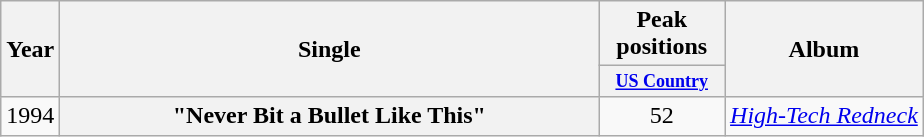<table class="wikitable plainrowheaders" style="text-align:center;">
<tr>
<th scope="col" rowspan="2">Year</th>
<th scope="col" rowspan="2" style="width:22em;">Single</th>
<th scope="col">Peak positions</th>
<th scope="col" rowspan="2">Album</th>
</tr>
<tr>
<th scope="col" style="width:6.5em;font-size:75%;"><a href='#'>US Country</a><br></th>
</tr>
<tr>
<td>1994</td>
<th scope="row">"Never Bit a Bullet Like This"<br></th>
<td>52</td>
<td align="left"><em><a href='#'>High-Tech Redneck</a></em></td>
</tr>
</table>
